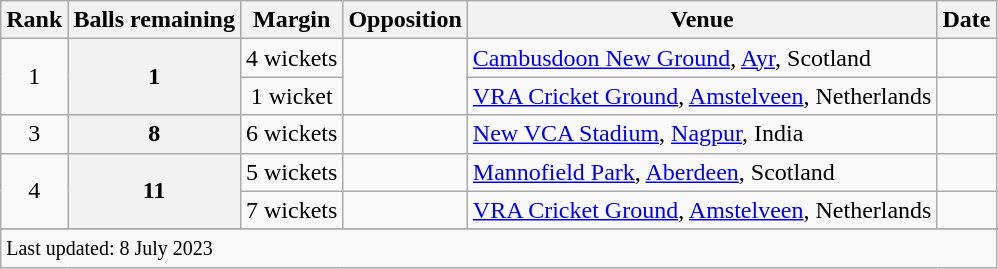<table class="wikitable plainrowheaders sortable">
<tr>
<th scope=col>Rank</th>
<th scope=col>Balls remaining</th>
<th scope=col>Margin</th>
<th scope=col>Opposition</th>
<th scope=col>Venue</th>
<th scope=col>Date</th>
</tr>
<tr>
<td align=center rowspan=2>1</td>
<th scope=row style=text-align:center; rowspan=2>1</th>
<td scope=row style=text-align:center;>4 wickets</td>
<td rowspan=2></td>
<td><a href='#'>Cambusdoon New Ground</a>, <a href='#'>Ayr</a>, Scotland</td>
<td></td>
</tr>
<tr>
<td scope=row style=text-align:center;>1 wicket</td>
<td><a href='#'>VRA Cricket Ground</a>, <a href='#'>Amstelveen</a>, Netherlands</td>
<td></td>
</tr>
<tr>
<td align=center>3</td>
<th scope=row style=text-align:center;>8</th>
<td scope=row style=text-align:center;>6 wickets</td>
<td></td>
<td><a href='#'>New VCA Stadium</a>, <a href='#'>Nagpur</a>, India</td>
<td> </td>
</tr>
<tr>
<td align=center rowspan=2>4</td>
<th scope=row style=text-align:center; rowspan=2>11</th>
<td scope=row style=text-align:center;>5 wickets</td>
<td></td>
<td><a href='#'>Mannofield Park</a>, <a href='#'>Aberdeen</a>, Scotland</td>
<td></td>
</tr>
<tr>
<td scope=row style=text-align:center;>7 wickets</td>
<td></td>
<td><a href='#'>VRA Cricket Ground</a>, <a href='#'>Amstelveen</a>, Netherlands</td>
<td></td>
</tr>
<tr>
</tr>
<tr class=sortbottom>
<td colspan=6><small>Last updated: 8 July 2023</small></td>
</tr>
</table>
